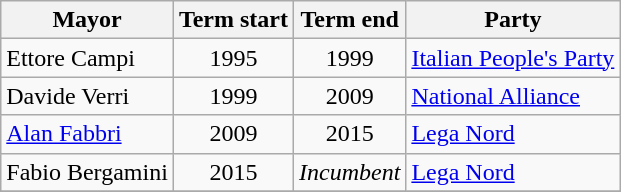<table class="wikitable">
<tr>
<th>Mayor</th>
<th>Term start</th>
<th>Term end</th>
<th>Party</th>
</tr>
<tr>
<td>Ettore Campi</td>
<td align=center>1995</td>
<td align=center>1999</td>
<td><a href='#'>Italian People's Party</a></td>
</tr>
<tr>
<td>Davide Verri</td>
<td align=center>1999</td>
<td align=center>2009</td>
<td><a href='#'>National Alliance</a></td>
</tr>
<tr>
<td><a href='#'>Alan Fabbri</a></td>
<td align=center>2009</td>
<td align=center>2015</td>
<td><a href='#'>Lega Nord</a></td>
</tr>
<tr>
<td>Fabio Bergamini</td>
<td align=center>2015</td>
<td align=center><em>Incumbent</em></td>
<td><a href='#'>Lega Nord</a></td>
</tr>
<tr>
</tr>
</table>
